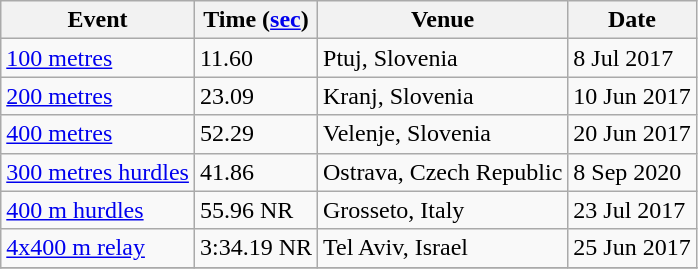<table class=wikitable>
<tr>
<th>Event</th>
<th>Time (<a href='#'>sec</a>)</th>
<th>Venue</th>
<th>Date</th>
</tr>
<tr>
<td><a href='#'>100 metres</a></td>
<td>11.60</td>
<td>Ptuj, Slovenia</td>
<td>8 Jul 2017</td>
</tr>
<tr>
<td><a href='#'>200 metres</a></td>
<td>23.09</td>
<td>Kranj, Slovenia</td>
<td>10 Jun 2017</td>
</tr>
<tr>
<td><a href='#'>400 metres</a></td>
<td>52.29</td>
<td>Velenje, Slovenia</td>
<td>20 Jun 2017</td>
</tr>
<tr>
<td><a href='#'>300 metres hurdles</a></td>
<td>41.86</td>
<td>Ostrava, Czech Republic</td>
<td>8 Sep 2020</td>
</tr>
<tr>
<td><a href='#'>400 m hurdles</a></td>
<td>55.96 NR</td>
<td>Grosseto, Italy</td>
<td>23 Jul 2017</td>
</tr>
<tr>
<td><a href='#'>4x400 m relay</a></td>
<td>3:34.19 NR</td>
<td>Tel Aviv, Israel</td>
<td>25 Jun 2017</td>
</tr>
<tr>
</tr>
</table>
